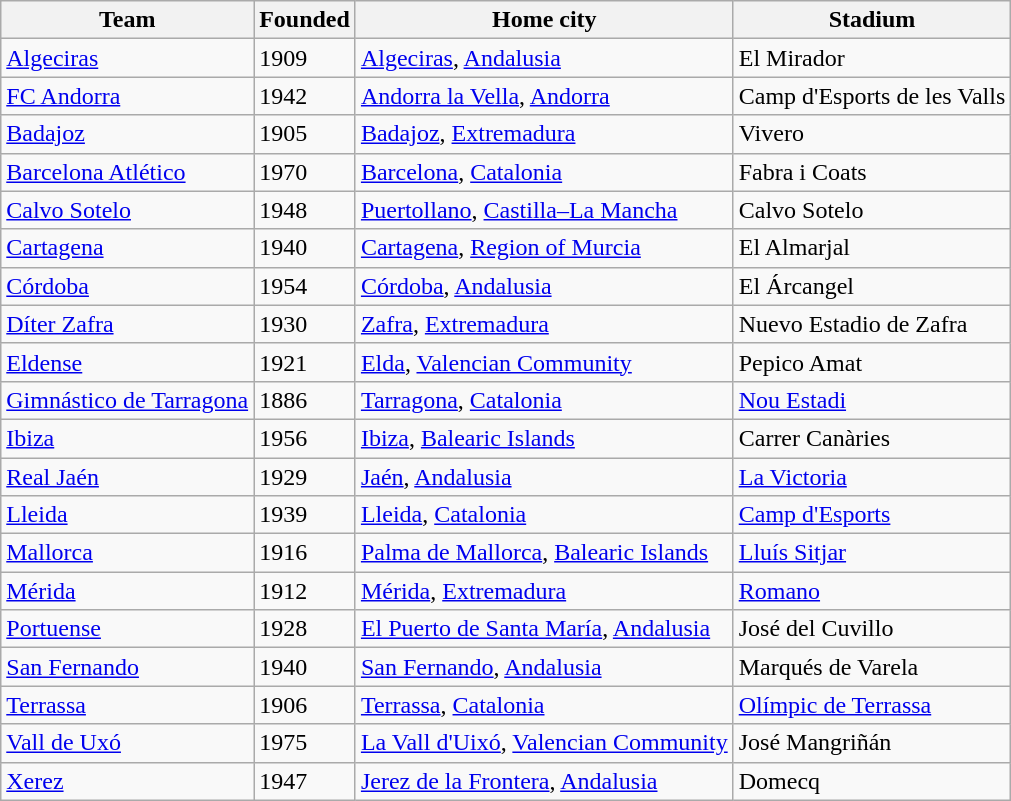<table class="wikitable sortable">
<tr>
<th>Team</th>
<th>Founded</th>
<th>Home city</th>
<th>Stadium</th>
</tr>
<tr>
<td><a href='#'>Algeciras</a></td>
<td>1909</td>
<td><a href='#'>Algeciras</a>, <a href='#'>Andalusia</a></td>
<td>El Mirador</td>
</tr>
<tr>
<td><a href='#'>FC Andorra</a></td>
<td>1942</td>
<td><a href='#'>Andorra la Vella</a>, <a href='#'>Andorra</a></td>
<td>Camp d'Esports de les Valls</td>
</tr>
<tr>
<td><a href='#'>Badajoz</a></td>
<td>1905</td>
<td><a href='#'>Badajoz</a>, <a href='#'>Extremadura</a></td>
<td>Vivero</td>
</tr>
<tr>
<td><a href='#'>Barcelona Atlético</a></td>
<td>1970</td>
<td><a href='#'>Barcelona</a>, <a href='#'>Catalonia</a></td>
<td>Fabra i Coats</td>
</tr>
<tr>
<td><a href='#'>Calvo Sotelo</a></td>
<td>1948</td>
<td><a href='#'>Puertollano</a>, <a href='#'>Castilla–La Mancha</a></td>
<td>Calvo Sotelo</td>
</tr>
<tr>
<td><a href='#'>Cartagena</a></td>
<td>1940</td>
<td><a href='#'>Cartagena</a>, <a href='#'>Region of Murcia</a></td>
<td>El Almarjal</td>
</tr>
<tr>
<td><a href='#'>Córdoba</a></td>
<td>1954</td>
<td><a href='#'>Córdoba</a>, <a href='#'>Andalusia</a></td>
<td>El Árcangel</td>
</tr>
<tr>
<td><a href='#'>Díter Zafra</a></td>
<td>1930</td>
<td><a href='#'>Zafra</a>, <a href='#'>Extremadura</a></td>
<td>Nuevo Estadio de Zafra</td>
</tr>
<tr>
<td><a href='#'>Eldense</a></td>
<td>1921</td>
<td><a href='#'>Elda</a>, <a href='#'>Valencian Community</a></td>
<td>Pepico Amat</td>
</tr>
<tr>
<td><a href='#'>Gimnástico de Tarragona</a></td>
<td>1886</td>
<td><a href='#'>Tarragona</a>, <a href='#'>Catalonia</a></td>
<td><a href='#'>Nou Estadi</a></td>
</tr>
<tr>
<td><a href='#'>Ibiza</a></td>
<td>1956</td>
<td><a href='#'>Ibiza</a>, <a href='#'>Balearic Islands</a></td>
<td>Carrer Canàries</td>
</tr>
<tr>
<td><a href='#'>Real Jaén</a></td>
<td>1929</td>
<td><a href='#'>Jaén</a>, <a href='#'>Andalusia</a></td>
<td><a href='#'>La Victoria</a></td>
</tr>
<tr>
<td><a href='#'>Lleida</a></td>
<td>1939</td>
<td><a href='#'>Lleida</a>, <a href='#'>Catalonia</a></td>
<td><a href='#'>Camp d'Esports</a></td>
</tr>
<tr>
<td><a href='#'>Mallorca</a></td>
<td>1916</td>
<td><a href='#'>Palma de Mallorca</a>, <a href='#'>Balearic Islands</a></td>
<td><a href='#'>Lluís Sitjar</a></td>
</tr>
<tr>
<td><a href='#'>Mérida</a></td>
<td>1912</td>
<td><a href='#'>Mérida</a>, <a href='#'>Extremadura</a></td>
<td><a href='#'>Romano</a></td>
</tr>
<tr>
<td><a href='#'>Portuense</a></td>
<td>1928</td>
<td><a href='#'>El Puerto de Santa María</a>, <a href='#'>Andalusia</a></td>
<td>José del Cuvillo</td>
</tr>
<tr>
<td><a href='#'>San Fernando</a></td>
<td>1940</td>
<td><a href='#'>San Fernando</a>, <a href='#'>Andalusia</a></td>
<td>Marqués de Varela</td>
</tr>
<tr>
<td><a href='#'>Terrassa</a></td>
<td>1906</td>
<td><a href='#'>Terrassa</a>, <a href='#'>Catalonia</a></td>
<td><a href='#'>Olímpic de Terrassa</a></td>
</tr>
<tr>
<td><a href='#'>Vall de Uxó</a></td>
<td>1975</td>
<td><a href='#'>La Vall d'Uixó</a>, <a href='#'>Valencian Community</a></td>
<td>José Mangriñán</td>
</tr>
<tr>
<td><a href='#'>Xerez</a></td>
<td>1947</td>
<td><a href='#'>Jerez de la Frontera</a>, <a href='#'>Andalusia</a></td>
<td>Domecq</td>
</tr>
</table>
